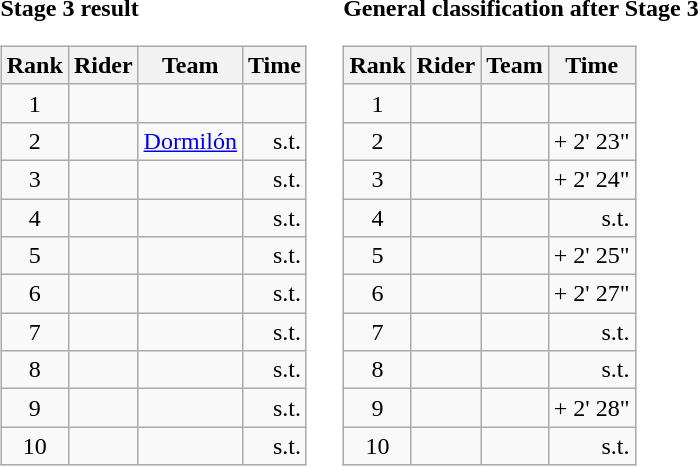<table>
<tr>
<td><strong>Stage 3 result</strong><br><table class="wikitable">
<tr>
<th scope="col">Rank</th>
<th scope="col">Rider</th>
<th scope="col">Team</th>
<th scope="col">Time</th>
</tr>
<tr>
<td style="text-align:center;">1</td>
<td></td>
<td></td>
<td style="text-align:right;"></td>
</tr>
<tr>
<td style="text-align:center;">2</td>
<td></td>
<td><a href='#'>Dormilón</a></td>
<td style="text-align:right;">s.t.</td>
</tr>
<tr>
<td style="text-align:center;">3</td>
<td></td>
<td></td>
<td style="text-align:right;">s.t.</td>
</tr>
<tr>
<td style="text-align:center;">4</td>
<td></td>
<td></td>
<td style="text-align:right;">s.t.</td>
</tr>
<tr>
<td style="text-align:center;">5</td>
<td></td>
<td></td>
<td style="text-align:right;">s.t.</td>
</tr>
<tr>
<td style="text-align:center;">6</td>
<td></td>
<td></td>
<td style="text-align:right;">s.t.</td>
</tr>
<tr>
<td style="text-align:center;">7</td>
<td></td>
<td></td>
<td style="text-align:right;">s.t.</td>
</tr>
<tr>
<td style="text-align:center;">8</td>
<td></td>
<td></td>
<td style="text-align:right;">s.t.</td>
</tr>
<tr>
<td style="text-align:center;">9</td>
<td></td>
<td></td>
<td style="text-align:right;">s.t.</td>
</tr>
<tr>
<td style="text-align:center;">10</td>
<td></td>
<td></td>
<td style="text-align:right;">s.t.</td>
</tr>
</table>
</td>
<td></td>
<td><strong>General classification after Stage 3</strong><br><table class="wikitable">
<tr>
<th scope="col">Rank</th>
<th scope="col">Rider</th>
<th scope="col">Team</th>
<th scope="col">Time</th>
</tr>
<tr>
<td style="text-align:center;">1</td>
<td></td>
<td></td>
<td style="text-align:right;"></td>
</tr>
<tr>
<td style="text-align:center;">2</td>
<td></td>
<td></td>
<td style="text-align:right;">+ 2' 23"</td>
</tr>
<tr>
<td style="text-align:center;">3</td>
<td></td>
<td></td>
<td style="text-align:right;">+ 2' 24"</td>
</tr>
<tr>
<td style="text-align:center;">4</td>
<td></td>
<td></td>
<td style="text-align:right;">s.t.</td>
</tr>
<tr>
<td style="text-align:center;">5</td>
<td></td>
<td></td>
<td style="text-align:right;">+ 2' 25"</td>
</tr>
<tr>
<td style="text-align:center;">6</td>
<td></td>
<td></td>
<td style="text-align:right;">+ 2' 27"</td>
</tr>
<tr>
<td style="text-align:center;">7</td>
<td></td>
<td></td>
<td style="text-align:right;">s.t.</td>
</tr>
<tr>
<td style="text-align:center;">8</td>
<td></td>
<td></td>
<td style="text-align:right;">s.t.</td>
</tr>
<tr>
<td style="text-align:center;">9</td>
<td></td>
<td></td>
<td style="text-align:right;">+ 2' 28"</td>
</tr>
<tr>
<td style="text-align:center;">10</td>
<td></td>
<td></td>
<td style="text-align:right;">s.t.</td>
</tr>
</table>
</td>
</tr>
</table>
